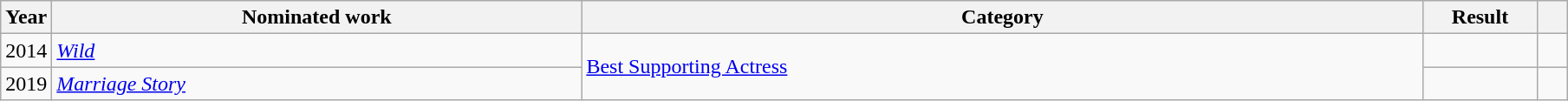<table class="wikitable sortable">
<tr>
<th scope="col" style="width:1em;">Year</th>
<th scope="col" style="width:25em;">Nominated work</th>
<th scope="col" style="width:40em;">Category</th>
<th scope="col" style="width:5em;">Result</th>
<th scope="col" style="width:1em;"class="unsortable"></th>
</tr>
<tr>
<td>2014</td>
<td><em><a href='#'>Wild</a></em></td>
<td rowspan="2"><a href='#'>Best Supporting Actress</a></td>
<td></td>
<td></td>
</tr>
<tr>
<td>2019</td>
<td><em><a href='#'>Marriage Story</a></em></td>
<td></td>
<td></td>
</tr>
</table>
